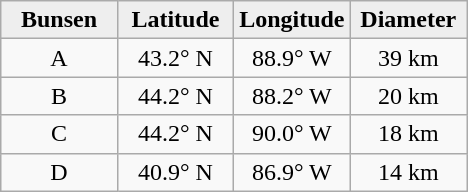<table class="wikitable">
<tr>
<th width="25%" style="background:#eeeeee;">Bunsen</th>
<th width="25%" style="background:#eeeeee;">Latitude</th>
<th width="25%" style="background:#eeeeee;">Longitude</th>
<th width="25%" style="background:#eeeeee;">Diameter</th>
</tr>
<tr>
<td align="center">A</td>
<td align="center">43.2° N</td>
<td align="center">88.9° W</td>
<td align="center">39 km</td>
</tr>
<tr>
<td align="center">B</td>
<td align="center">44.2° N</td>
<td align="center">88.2° W</td>
<td align="center">20 km</td>
</tr>
<tr>
<td align="center">C</td>
<td align="center">44.2° N</td>
<td align="center">90.0° W</td>
<td align="center">18 km</td>
</tr>
<tr>
<td align="center">D</td>
<td align="center">40.9° N</td>
<td align="center">86.9° W</td>
<td align="center">14 km</td>
</tr>
</table>
